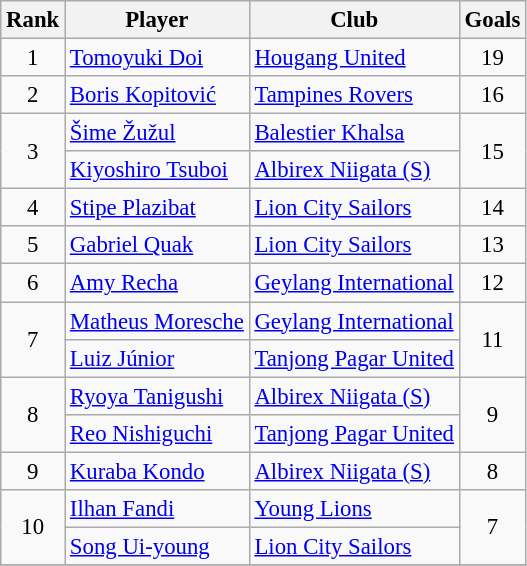<table class="wikitable plainrowheaders sortable" style="font-size:95%">
<tr>
<th>Rank</th>
<th>Player</th>
<th>Club</th>
<th>Goals</th>
</tr>
<tr>
<td align="center" rowspan="1">1</td>
<td align="left"> <a href='#'>Tomoyuki Doi</a></td>
<td align="left"><a href='#'>Hougang United</a></td>
<td align="center" rowspan="1">19</td>
</tr>
<tr>
<td align="center" rowspan="1">2</td>
<td align="left"> <a href='#'>Boris Kopitović</a></td>
<td align="left"><a href='#'>Tampines Rovers</a></td>
<td align="center" rowspan="1">16</td>
</tr>
<tr>
<td align="center" rowspan="2">3</td>
<td align="left"> <a href='#'>Šime Žužul</a></td>
<td align="left"><a href='#'>Balestier Khalsa</a></td>
<td align="center" rowspan="2">15</td>
</tr>
<tr>
<td align="left"> <a href='#'>Kiyoshiro Tsuboi</a></td>
<td align="left"><a href='#'>Albirex Niigata (S)</a></td>
</tr>
<tr>
<td align="center" rowspan="1">4</td>
<td align="left"> <a href='#'>Stipe Plazibat</a></td>
<td align="left"><a href='#'>Lion City Sailors</a></td>
<td align="center" rowspan="1">14</td>
</tr>
<tr>
<td align="center" rowspan="1">5</td>
<td align="left"> <a href='#'>Gabriel Quak</a></td>
<td align="left"><a href='#'>Lion City Sailors</a></td>
<td align="center" rowspan="1">13</td>
</tr>
<tr>
<td align="center" rowspan="1">6</td>
<td align="left"> <a href='#'>Amy Recha</a></td>
<td align="left"><a href='#'>Geylang International</a></td>
<td align="center" rowspan="1">12</td>
</tr>
<tr>
<td align="center" rowspan="2">7</td>
<td align="left"> <a href='#'>Matheus Moresche</a></td>
<td align="left"><a href='#'>Geylang International</a></td>
<td align="center" rowspan="2">11</td>
</tr>
<tr>
<td align="left"> <a href='#'>Luiz Júnior</a></td>
<td align="left"><a href='#'>Tanjong Pagar United</a></td>
</tr>
<tr>
<td align="center" rowspan="2">8</td>
<td align="left"> <a href='#'>Ryoya Tanigushi</a></td>
<td align="left"><a href='#'>Albirex Niigata (S)</a></td>
<td align="center" rowspan="2">9</td>
</tr>
<tr>
<td align="left"> <a href='#'>Reo Nishiguchi</a></td>
<td align="left"><a href='#'>Tanjong Pagar United</a></td>
</tr>
<tr>
<td align="center" rowspan="1">9</td>
<td align="left"> <a href='#'>Kuraba Kondo</a></td>
<td align="left"><a href='#'>Albirex Niigata (S)</a></td>
<td align="center" rowspan="1">8</td>
</tr>
<tr>
<td align="center" rowspan="2">10</td>
<td align="left"> <a href='#'>Ilhan Fandi</a></td>
<td align="left"><a href='#'>Young Lions</a></td>
<td align="center" rowspan="2">7</td>
</tr>
<tr>
<td align="left"> <a href='#'>Song Ui-young</a></td>
<td align="left"><a href='#'>Lion City Sailors</a></td>
</tr>
<tr>
</tr>
</table>
